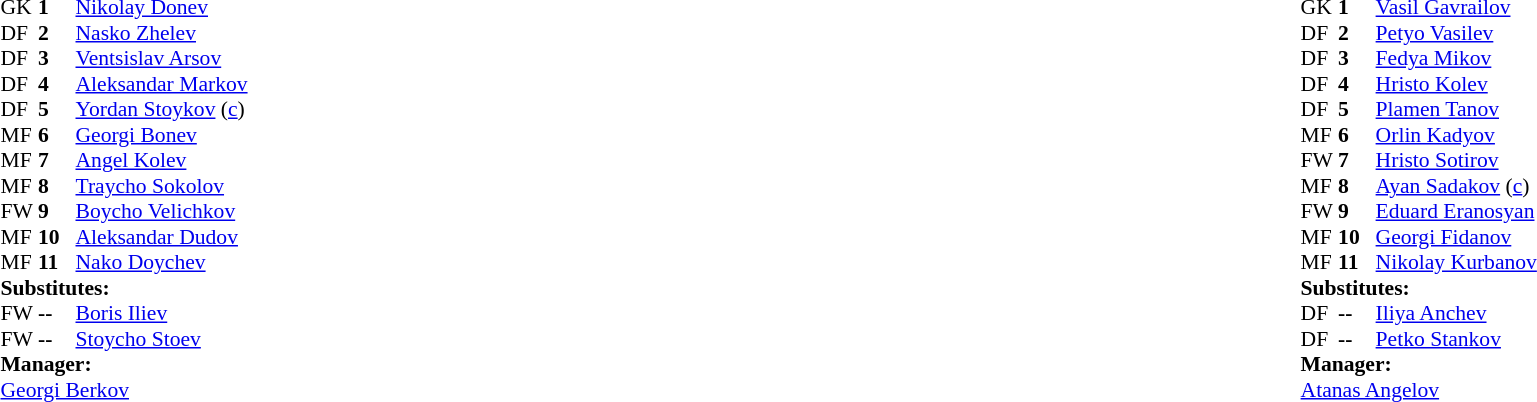<table style="width:100%">
<tr>
<td style="vertical-align:top;width:50%"><br><table style="font-size:90%" cellspacing="0" cellpadding="0">
<tr>
<th width="25"></th>
<th width="25"></th>
</tr>
<tr>
<td>GK</td>
<td><strong>1</strong></td>
<td> <a href='#'>Nikolay Donev</a></td>
</tr>
<tr>
<td>DF</td>
<td><strong>2</strong></td>
<td> <a href='#'>Nasko Zhelev</a></td>
</tr>
<tr>
<td>DF</td>
<td><strong>3</strong></td>
<td> <a href='#'>Ventsislav Arsov</a></td>
</tr>
<tr>
<td>DF</td>
<td><strong>4</strong></td>
<td> <a href='#'>Aleksandar Markov</a></td>
</tr>
<tr>
<td>DF</td>
<td><strong>5</strong></td>
<td> <a href='#'>Yordan Stoykov</a> (<a href='#'>c</a>)</td>
</tr>
<tr>
<td>MF</td>
<td><strong>6</strong></td>
<td> <a href='#'>Georgi Bonev</a></td>
<td></td>
<td></td>
</tr>
<tr>
<td>MF</td>
<td><strong>7</strong></td>
<td> <a href='#'>Angel Kolev</a></td>
</tr>
<tr>
<td>MF</td>
<td><strong>8</strong></td>
<td> <a href='#'>Traycho Sokolov</a></td>
<td></td>
<td></td>
</tr>
<tr>
<td>FW</td>
<td><strong>9</strong></td>
<td> <a href='#'>Boycho Velichkov</a></td>
</tr>
<tr>
<td>MF</td>
<td><strong>10</strong></td>
<td> <a href='#'>Aleksandar Dudov</a></td>
</tr>
<tr>
<td>MF</td>
<td><strong>11</strong></td>
<td> <a href='#'>Nako Doychev</a></td>
</tr>
<tr>
<td colspan=4><strong>Substitutes:</strong></td>
</tr>
<tr>
<td>FW</td>
<td><strong>--</strong></td>
<td> <a href='#'>Boris Iliev</a></td>
<td></td>
<td></td>
</tr>
<tr>
<td>FW</td>
<td><strong>--</strong></td>
<td> <a href='#'>Stoycho Stoev</a></td>
<td></td>
<td></td>
</tr>
<tr>
<td colspan=4><strong>Manager:</strong></td>
</tr>
<tr>
<td colspan="4"> <a href='#'>Georgi Berkov</a></td>
</tr>
</table>
</td>
<td valign="top"></td>
<td valign="top" width="50%"><br><table cellspacing="0" cellpadding="0" style="font-size:90%;margin:auto">
<tr>
<th width="25"></th>
<th width="25"></th>
</tr>
<tr>
<td>GK</td>
<td><strong>1</strong></td>
<td> <a href='#'>Vasil Gavrailov</a></td>
</tr>
<tr>
<td>DF</td>
<td><strong>2</strong></td>
<td> <a href='#'>Petyo Vasilev</a></td>
</tr>
<tr>
<td>DF</td>
<td><strong>3</strong></td>
<td> <a href='#'>Fedya Mikov</a></td>
</tr>
<tr>
<td>DF</td>
<td><strong>4</strong></td>
<td> <a href='#'>Hristo Kolev</a></td>
<td></td>
<td></td>
</tr>
<tr>
<td>DF</td>
<td><strong>5</strong></td>
<td> <a href='#'>Plamen Tanov</a></td>
</tr>
<tr>
<td>MF</td>
<td><strong>6</strong></td>
<td> <a href='#'>Orlin Kadyov</a></td>
<td></td>
<td></td>
</tr>
<tr>
<td>FW</td>
<td><strong>7</strong></td>
<td> <a href='#'>Hristo Sotirov</a></td>
</tr>
<tr>
<td>MF</td>
<td><strong>8</strong></td>
<td> <a href='#'>Ayan Sadakov</a> (<a href='#'>c</a>)</td>
</tr>
<tr>
<td>FW</td>
<td><strong>9</strong></td>
<td> <a href='#'>Eduard Eranosyan</a></td>
</tr>
<tr>
<td>MF</td>
<td><strong>10</strong></td>
<td> <a href='#'>Georgi Fidanov</a></td>
</tr>
<tr>
<td>MF</td>
<td><strong>11</strong></td>
<td> <a href='#'>Nikolay Kurbanov</a></td>
</tr>
<tr>
<td colspan=4><strong>Substitutes:</strong></td>
</tr>
<tr>
<td>DF</td>
<td><strong>--</strong></td>
<td> <a href='#'>Iliya Anchev</a></td>
<td></td>
<td></td>
</tr>
<tr>
<td>DF</td>
<td><strong>--</strong></td>
<td> <a href='#'>Petko Stankov</a></td>
<td></td>
<td></td>
</tr>
<tr>
<td colspan=4><strong>Manager:</strong></td>
</tr>
<tr>
<td colspan="4"> <a href='#'>Atanas Angelov</a></td>
</tr>
</table>
</td>
</tr>
</table>
